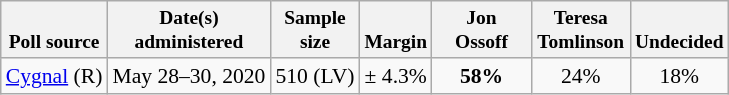<table class="wikitable" style="font-size:90%;text-align:center;">
<tr style="vertical-align:bottom; font-size:90%;">
<th>Poll source</th>
<th>Date(s)<br>administered</th>
<th>Sample<br>size</th>
<th>Margin<br></th>
<th style="width:60px;">Jon<br>Ossoff</th>
<th style="width:60px;">Teresa<br>Tomlinson</th>
<th>Undecided</th>
</tr>
<tr>
<td style="text-align:left;"><a href='#'>Cygnal</a> (R)</td>
<td>May 28–30, 2020</td>
<td>510 (LV)</td>
<td>± 4.3%</td>
<td><strong>58%</strong></td>
<td>24%</td>
<td>18%</td>
</tr>
</table>
